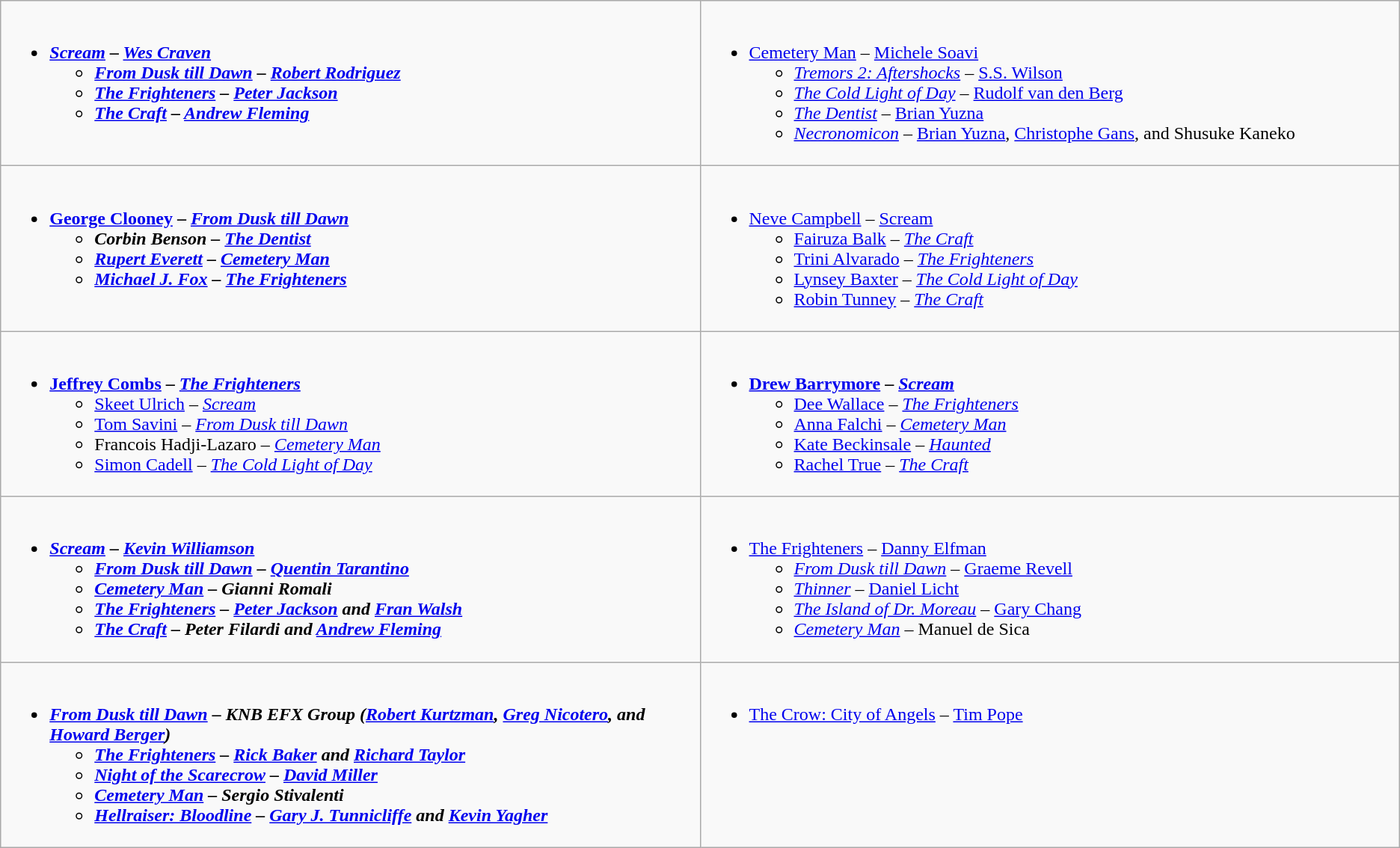<table class="wikitable">
<tr>
<td valign="top" width="50%"><br><ul><li><strong><em><a href='#'>Scream</a><em> – <a href='#'>Wes Craven</a> <strong><ul><li></em><a href='#'>From Dusk till Dawn</a><em> – <a href='#'>Robert Rodriguez</a></li><li></em><a href='#'>The Frighteners</a><em> – <a href='#'>Peter Jackson</a></li><li></em><a href='#'>The Craft</a><em> – <a href='#'>Andrew Fleming</a></li></ul></li></ul></td>
<td valign="top" width="50%"><br><ul><li></em></strong><a href='#'>Cemetery Man</a></em> – <a href='#'>Michele Soavi</a></strong><ul><li><em><a href='#'>Tremors 2: Aftershocks</a></em> – <a href='#'>S.S. Wilson</a></li><li><em><a href='#'>The Cold Light of Day</a></em> – <a href='#'>Rudolf van den Berg</a></li><li><em><a href='#'>The Dentist</a></em> – <a href='#'>Brian Yuzna</a></li><li><em><a href='#'>Necronomicon</a></em> – <a href='#'>Brian Yuzna</a>, <a href='#'>Christophe Gans</a>, and Shusuke Kaneko</li></ul></li></ul></td>
</tr>
<tr>
<td valign="top"><br><ul><li><strong><a href='#'>George Clooney</a> – <em><a href='#'>From Dusk till Dawn</a><strong><em><ul><li>Corbin Benson – </em><a href='#'>The Dentist</a><em></li><li><a href='#'>Rupert Everett</a> – </em><a href='#'>Cemetery Man</a><em></li><li><a href='#'>Michael J. Fox</a> – </em><a href='#'>The Frighteners</a><em></li></ul></li></ul></td>
<td valign="top"><br><ul><li></strong><a href='#'>Neve Campbell</a> – </em><a href='#'>Scream</a></em></strong><ul><li><a href='#'>Fairuza Balk</a> – <em><a href='#'>The Craft</a></em></li><li><a href='#'>Trini Alvarado</a> – <em><a href='#'>The Frighteners</a></em></li><li><a href='#'>Lynsey Baxter</a> – <em><a href='#'>The Cold Light of Day</a></em></li><li><a href='#'>Robin Tunney</a> – <em><a href='#'>The Craft</a></em></li></ul></li></ul></td>
</tr>
<tr>
<td valign="top"><br><ul><li><strong><a href='#'>Jeffrey Combs</a> – <em><a href='#'>The Frighteners</a></em> </strong><ul><li><a href='#'>Skeet Ulrich</a> – <em><a href='#'>Scream</a></em></li><li><a href='#'>Tom Savini</a> – <em><a href='#'>From Dusk till Dawn</a></em></li><li>Francois Hadji-Lazaro – <em><a href='#'>Cemetery Man</a></em></li><li><a href='#'>Simon Cadell</a> – <em><a href='#'>The Cold Light of Day</a></em></li></ul></li></ul></td>
<td valign="top"><br><ul><li><strong><a href='#'>Drew Barrymore</a> – <em><a href='#'>Scream</a></em> </strong><ul><li><a href='#'>Dee Wallace</a> – <em><a href='#'>The Frighteners</a></em></li><li><a href='#'>Anna Falchi</a> – <em><a href='#'>Cemetery Man</a></em></li><li><a href='#'>Kate Beckinsale</a> – <em><a href='#'>Haunted</a></em></li><li><a href='#'>Rachel True</a> – <em><a href='#'>The Craft</a></em></li></ul></li></ul></td>
</tr>
<tr>
<td valign="top"><br><ul><li><strong><em><a href='#'>Scream</a><em> – <a href='#'>Kevin Williamson</a><strong><ul><li></em><a href='#'>From Dusk till Dawn</a><em> – <a href='#'>Quentin Tarantino</a></li><li></em><a href='#'>Cemetery Man</a><em> – Gianni Romali</li><li></em><a href='#'>The Frighteners</a><em> – <a href='#'>Peter Jackson</a> and <a href='#'>Fran Walsh</a></li><li></em><a href='#'>The Craft</a><em> – Peter Filardi and <a href='#'>Andrew Fleming</a></li></ul></li></ul></td>
<td valign="top"><br><ul><li></em></strong><a href='#'>The Frighteners</a></em> – <a href='#'>Danny Elfman</a></strong><ul><li><em><a href='#'>From Dusk till Dawn</a></em> – <a href='#'>Graeme Revell</a></li><li><em><a href='#'>Thinner</a></em> – <a href='#'>Daniel Licht</a></li><li><em><a href='#'>The Island of Dr. Moreau</a></em> – <a href='#'>Gary Chang</a></li><li><em><a href='#'>Cemetery Man</a></em> – Manuel de Sica</li></ul></li></ul></td>
</tr>
<tr>
<td valign="top"><br><ul><li><strong><em><a href='#'>From Dusk till Dawn</a><em> – KNB EFX Group (<a href='#'>Robert Kurtzman</a>, <a href='#'>Greg Nicotero</a>, and <a href='#'>Howard Berger</a>)<strong><ul><li></em><a href='#'>The Frighteners</a><em> – <a href='#'>Rick Baker</a> and <a href='#'>Richard Taylor</a></li><li></em><a href='#'>Night of the Scarecrow</a><em> – <a href='#'>David Miller</a></li><li></em><a href='#'>Cemetery Man</a><em> – Sergio Stivalenti</li><li></em><a href='#'>Hellraiser: Bloodline</a><em> – <a href='#'>Gary J. Tunnicliffe</a> and <a href='#'>Kevin Yagher</a></li></ul></li></ul></td>
<td valign="top"><br><ul><li></em></strong><a href='#'>The Crow: City of Angels</a></em> – <a href='#'>Tim Pope</a></strong></li></ul></td>
</tr>
</table>
